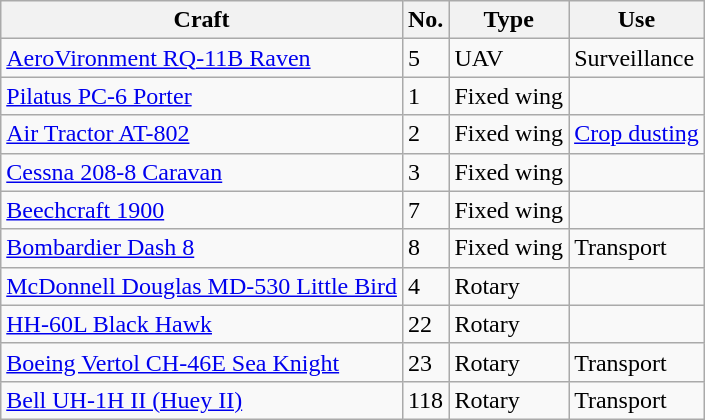<table class="wikitable">
<tr>
<th>Craft</th>
<th>No.</th>
<th>Type</th>
<th>Use</th>
</tr>
<tr>
<td><a href='#'>AeroVironment RQ-11B Raven</a></td>
<td>5</td>
<td>UAV</td>
<td>Surveillance</td>
</tr>
<tr>
<td><a href='#'>Pilatus PC-6 Porter</a></td>
<td>1</td>
<td>Fixed wing</td>
<td></td>
</tr>
<tr>
<td><a href='#'>Air Tractor AT-802</a></td>
<td>2</td>
<td>Fixed wing</td>
<td><a href='#'>Crop dusting</a></td>
</tr>
<tr>
<td><a href='#'>Cessna 208-8 Caravan</a></td>
<td>3</td>
<td>Fixed wing</td>
<td></td>
</tr>
<tr>
<td><a href='#'>Beechcraft 1900</a></td>
<td>7</td>
<td>Fixed wing</td>
<td></td>
</tr>
<tr>
<td><a href='#'>Bombardier Dash 8</a></td>
<td>8</td>
<td>Fixed wing</td>
<td>Transport</td>
</tr>
<tr>
<td><a href='#'>McDonnell Douglas MD-530 Little Bird</a></td>
<td>4</td>
<td>Rotary</td>
<td></td>
</tr>
<tr>
<td><a href='#'>HH-60L Black Hawk</a></td>
<td>22</td>
<td>Rotary</td>
<td></td>
</tr>
<tr>
<td><a href='#'>Boeing Vertol CH-46E Sea Knight</a></td>
<td>23</td>
<td>Rotary</td>
<td>Transport</td>
</tr>
<tr>
<td><a href='#'>Bell UH-1H II (Huey II)</a></td>
<td>118</td>
<td>Rotary</td>
<td>Transport</td>
</tr>
</table>
